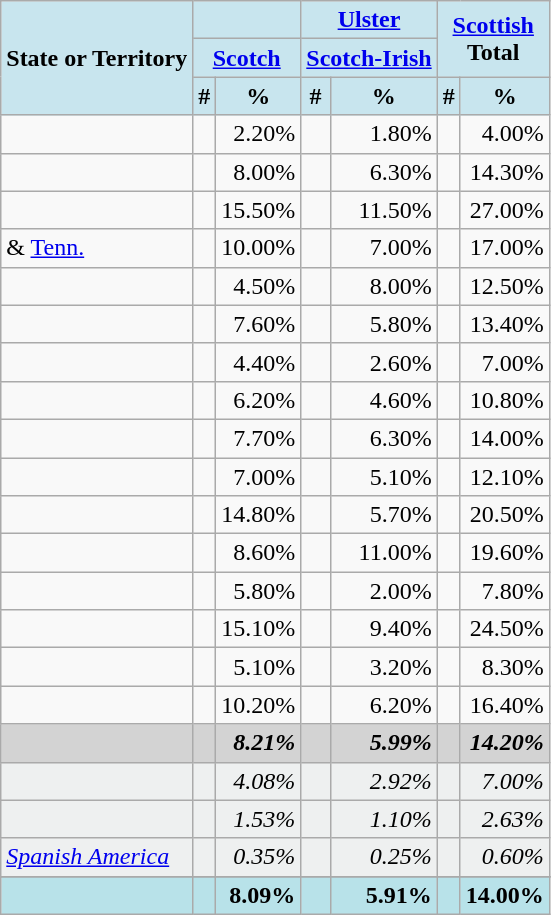<table class="wikitable sortable" style="text-align:right">
<tr>
<th colspan=1 rowspan=3 style="text-align:center; background-color:#C8E5EE;"><strong>State or Territory</strong></th>
<th colspan=2 rowspan=1 style="text-align:center; background:#C8E5EE;"></th>
<th rowspan="1"  colspan=2 style="text-align:center; background:#C8E5EE;"> <a href='#'>Ulster</a></th>
<th colspan=2 rowspan=2 style="text-align:center; background:#C8E5EE;"> <a href='#'>Scottish</a><br> Total</th>
</tr>
<tr>
<th colspan=2 rowspan=1 style="text-align:center; background-color:#C8E5EE;"><a href='#'>Scotch</a></th>
<th colspan=2 rowspan=1 style="text-align:center; background:#C8E5EE;"><a href='#'>Scotch-Irish</a></th>
</tr>
<tr>
<th style="background-color:#C8E5EE;">#</th>
<th style="background-color:#C8E5EE;">%</th>
<th style="background-color:#C8E5EE;">#</th>
<th style="background-color:#C8E5EE;">%</th>
<th style="background-color:#C8E5EE;">#</th>
<th style="background-color:#C8E5EE;">%</th>
</tr>
<tr>
<td border = "1"; align="left"></td>
<td align="right"></td>
<td align="right">2.20%</td>
<td align="right"></td>
<td align="right">1.80%</td>
<td align="right"></td>
<td align="right">4.00%</td>
</tr>
<tr>
<td border = "1"; align="left"></td>
<td align="right"></td>
<td align="right">8.00%</td>
<td align="right"></td>
<td align="right">6.30%</td>
<td align="right"></td>
<td align="right">14.30%</td>
</tr>
<tr>
<td border = "1"; align="left"></td>
<td align="right"></td>
<td align="right">15.50%</td>
<td align="right"></td>
<td align="right">11.50%</td>
<td align="right"></td>
<td align="right">27.00%</td>
</tr>
<tr>
<td border = "1"; align="left"> & <a href='#'>Tenn.</a></td>
<td align="right"></td>
<td align="right">10.00%</td>
<td align="right"></td>
<td align="right">7.00%</td>
<td align="right"></td>
<td align="right">17.00%</td>
</tr>
<tr>
<td border = "1"; align="left"></td>
<td align="right"></td>
<td align="right">4.50%</td>
<td align="right"></td>
<td align="right">8.00%</td>
<td align="right"></td>
<td align="right">12.50%</td>
</tr>
<tr>
<td border = "1"; align="left"></td>
<td align="right"></td>
<td align="right">7.60%</td>
<td align="right"></td>
<td align="right">5.80%</td>
<td align="right"></td>
<td align="right">13.40%</td>
</tr>
<tr>
<td border = "1"; align="left"></td>
<td align="right"></td>
<td align="right">4.40%</td>
<td align="right"></td>
<td align="right">2.60%</td>
<td align="right"></td>
<td align="right">7.00%</td>
</tr>
<tr>
<td border = "1"; align="left"></td>
<td align="right"></td>
<td align="right">6.20%</td>
<td align="right"></td>
<td align="right">4.60%</td>
<td align="right"></td>
<td align="right">10.80%</td>
</tr>
<tr>
<td border = "1"; align="left"></td>
<td align="right"></td>
<td align="right">7.70%</td>
<td align="right"></td>
<td align="right">6.30%</td>
<td align="right"></td>
<td align="right">14.00%</td>
</tr>
<tr>
<td border = "1"; align="left"></td>
<td align="right"></td>
<td align="right">7.00%</td>
<td align="right"></td>
<td align="right">5.10%</td>
<td align="right"></td>
<td align="right">12.10%</td>
</tr>
<tr>
<td border = "1"; align="left"></td>
<td align="right"></td>
<td align="right">14.80%</td>
<td align="right"></td>
<td align="right">5.70%</td>
<td align="right"></td>
<td align="right">20.50%</td>
</tr>
<tr>
<td border = "1"; align="left"></td>
<td align="right"></td>
<td align="right">8.60%</td>
<td align="right"></td>
<td align="right">11.00%</td>
<td align="right"></td>
<td align="right">19.60%</td>
</tr>
<tr>
<td border = "1"; align="left"></td>
<td align="right"></td>
<td align="right">5.80%</td>
<td align="right"></td>
<td align="right">2.00%</td>
<td align="right"></td>
<td align="right">7.80%</td>
</tr>
<tr>
<td border = "1"; align="left"></td>
<td align="right"></td>
<td align="right">15.10%</td>
<td align="right"></td>
<td align="right">9.40%</td>
<td align="right"></td>
<td align="right">24.50%</td>
</tr>
<tr>
<td border = "1"; align="left"></td>
<td align="right"></td>
<td align="right">5.10%</td>
<td align="right"></td>
<td align="right">3.20%</td>
<td align="right"></td>
<td align="right">8.30%</td>
</tr>
<tr>
<td border = "1"; align="left"></td>
<td align="right"></td>
<td align="right">10.20%</td>
<td align="right"></td>
<td align="right">6.20%</td>
<td align="right"></td>
<td align="right">16.40%</td>
</tr>
<tr bgcolor="lightgrey">
<td border = "1"; align="left"></td>
<td align="right"><strong><em></em></strong></td>
<td align="right"><strong><em>8.21%</em></strong></td>
<td align="right"><strong><em></em></strong></td>
<td align="right"><strong><em>5.99%</em></strong></td>
<td align="right"><strong><em></em></strong></td>
<td align="right"><strong><em>14.20%</em></strong></td>
</tr>
<tr bgcolor="#EEF0F0">
<td border = "1"; align="left"></td>
<td align="right"><em></em></td>
<td align="right"><em>4.08%</em></td>
<td align="right"><em></em></td>
<td align="right"><em>2.92%</em></td>
<td align="right"><em></em></td>
<td align="right"><em>7.00%</em></td>
</tr>
<tr bgcolor="#EEF0F0">
<td border = "1"; align="left"></td>
<td align="right"><em></em></td>
<td align="right"><em>1.53%</em></td>
<td align="right"><em></em></td>
<td align="right"><em>1.10%</em></td>
<td align="right"><em></em></td>
<td align="right"><em>2.63%</em></td>
</tr>
<tr bgcolor="#EEF0F0">
<td border = "1"; align="left"><em> <a href='#'>Spanish America</a></em></td>
<td align="right"><em></em></td>
<td align="right"><em>0.35%</em></td>
<td align="right"><em></em></td>
<td align="right"><em>0.25%</em></td>
<td align="right"><em></em></td>
<td align="right"><em>0.60%</em></td>
</tr>
<tr>
</tr>
<tr class="sortbottom" bgcolor="#B8E2E9">
<td border = "1"; align="center"><strong></strong></td>
<td align="right"><strong></strong></td>
<td align="right"><strong>8.09%</strong></td>
<td align="right"><strong></strong></td>
<td align="right"><strong>5.91%</strong></td>
<td align="right"><strong></strong></td>
<td align="right"><strong>14.00%</strong></td>
</tr>
</table>
